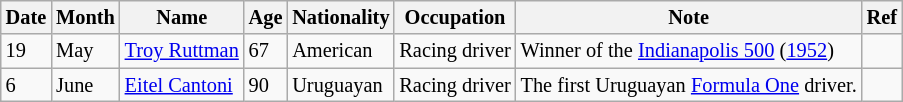<table class="wikitable" style="font-size:85%;">
<tr>
<th>Date</th>
<th>Month</th>
<th>Name</th>
<th>Age</th>
<th>Nationality</th>
<th>Occupation</th>
<th>Note</th>
<th>Ref</th>
</tr>
<tr>
<td>19</td>
<td>May</td>
<td><a href='#'>Troy Ruttman</a></td>
<td>67</td>
<td>American</td>
<td>Racing driver</td>
<td>Winner of the <a href='#'>Indianapolis 500</a> (<a href='#'>1952</a>)</td>
<td></td>
</tr>
<tr>
<td>6</td>
<td>June</td>
<td><a href='#'>Eitel Cantoni</a></td>
<td>90</td>
<td>Uruguayan</td>
<td>Racing driver</td>
<td>The first Uruguayan <a href='#'>Formula One</a> driver.</td>
<td></td>
</tr>
</table>
